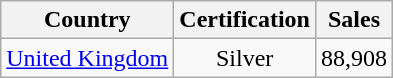<table class="wikitable">
<tr>
<th>Country</th>
<th>Certification</th>
<th>Sales</th>
</tr>
<tr>
<td><a href='#'>United Kingdom</a></td>
<td align="center">Silver</td>
<td align="center">88,908</td>
</tr>
</table>
